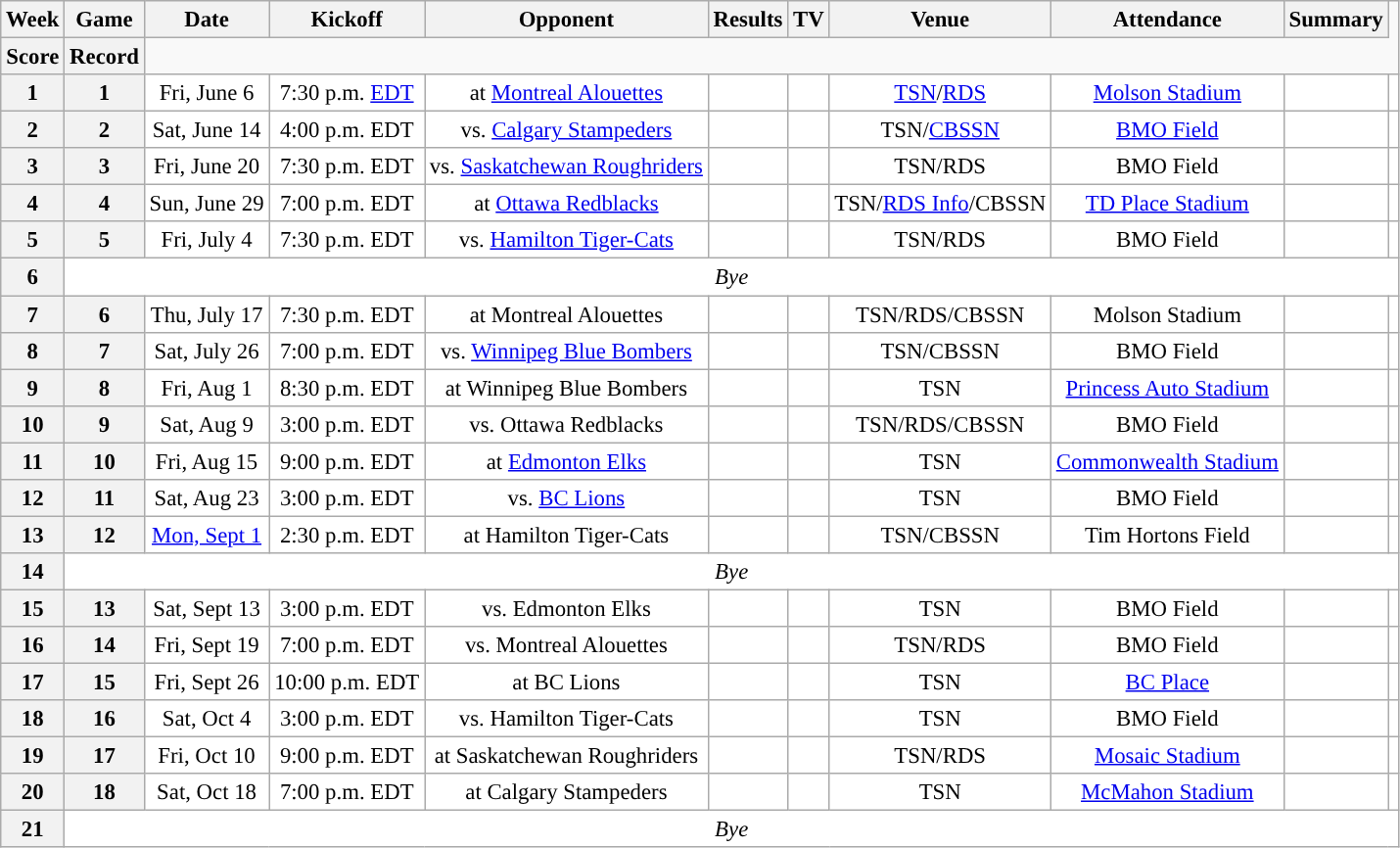<table class="wikitable" style="font-size: 95%;">
<tr>
<th scope="col">Week</th>
<th scope="col">Game</th>
<th scope="col">Date</th>
<th scope="col">Kickoff</th>
<th scope="col">Opponent</th>
<th scope="col">Results</th>
<th scope="col">TV</th>
<th scope="col">Venue</th>
<th scope="col">Attendance</th>
<th scope="col">Summary</th>
</tr>
<tr>
<th scope="col">Score</th>
<th scope="col">Record</th>
</tr>
<tr align="center"= bgcolor="ffffff">
<th align="center"><strong>1</strong></th>
<th align="center"><strong>1</strong></th>
<td align="center">Fri, June 6</td>
<td align="center">7:30 p.m. <a href='#'>EDT</a></td>
<td align="center">at <a href='#'>Montreal Alouettes</a></td>
<td align="center"></td>
<td align="center"></td>
<td align="center"><a href='#'>TSN</a>/<a href='#'>RDS</a></td>
<td align="center"><a href='#'>Molson Stadium</a></td>
<td align="center"></td>
<td align="center"></td>
</tr>
<tr align="center"= bgcolor="ffffff">
<th align="center"><strong>2</strong></th>
<th align="center"><strong>2</strong></th>
<td align="center">Sat, June 14</td>
<td align="center">4:00 p.m. EDT</td>
<td align="center">vs. <a href='#'>Calgary Stampeders</a></td>
<td align="center"></td>
<td align="center"></td>
<td align="center">TSN/<a href='#'>CBSSN</a></td>
<td align="center"><a href='#'>BMO Field</a></td>
<td align="center"></td>
<td align="center"></td>
</tr>
<tr align="center"= bgcolor="ffffff">
<th align="center"><strong>3</strong></th>
<th align="center"><strong>3</strong></th>
<td align="center">Fri, June 20</td>
<td align="center">7:30 p.m. EDT</td>
<td align="center">vs. <a href='#'>Saskatchewan Roughriders</a></td>
<td align="center"></td>
<td align="center"></td>
<td align="center">TSN/RDS</td>
<td align="center">BMO Field</td>
<td align="center"></td>
<td align="center"></td>
</tr>
<tr align="center"= bgcolor="ffffff">
<th align="center"><strong>4</strong></th>
<th align="center"><strong>4</strong></th>
<td align="center">Sun, June 29</td>
<td align="center">7:00 p.m. EDT</td>
<td align="center">at <a href='#'>Ottawa Redblacks</a></td>
<td align="center"></td>
<td align="center"></td>
<td align="center">TSN/<a href='#'>RDS Info</a>/CBSSN</td>
<td align="center"><a href='#'>TD Place Stadium</a></td>
<td align="center"></td>
<td align="center"></td>
</tr>
<tr align="center"= bgcolor="ffffff">
<th align="center"><strong>5</strong></th>
<th align="center"><strong>5</strong></th>
<td align="center">Fri, July 4</td>
<td align="center">7:30 p.m. EDT</td>
<td align="center">vs. <a href='#'>Hamilton Tiger-Cats</a></td>
<td align="center"></td>
<td align="center"></td>
<td align="center">TSN/RDS</td>
<td align="center">BMO Field</td>
<td align="center"></td>
<td align="center"></td>
</tr>
<tr align="center"= bgcolor="ffffff">
<th align="center"><strong>6</strong></th>
<td colspan=10 align="center" valign="middle"><em>Bye</em></td>
</tr>
<tr align="center"= bgcolor="ffffff">
<th align="center"><strong>7</strong></th>
<th align="center"><strong>6</strong></th>
<td align="center">Thu, July 17</td>
<td align="center">7:30 p.m. EDT</td>
<td align="center">at Montreal Alouettes</td>
<td align="center"></td>
<td align="center"></td>
<td align="center">TSN/RDS/CBSSN</td>
<td align="center">Molson Stadium</td>
<td align="center"></td>
<td align="center"></td>
</tr>
<tr align="center"= bgcolor="ffffff">
<th align="center"><strong>8</strong></th>
<th align="center"><strong>7</strong></th>
<td align="center">Sat, July 26</td>
<td align="center">7:00 p.m. EDT</td>
<td align="center">vs. <a href='#'>Winnipeg Blue Bombers</a></td>
<td align="center"></td>
<td align="center"></td>
<td align="center">TSN/CBSSN</td>
<td align="center">BMO Field</td>
<td align="center"></td>
<td align="center"></td>
</tr>
<tr align="center"= bgcolor="ffffff">
<th align="center"><strong>9</strong></th>
<th align="center"><strong>8</strong></th>
<td align="center">Fri, Aug 1</td>
<td align="center">8:30 p.m. EDT</td>
<td align="center">at Winnipeg Blue Bombers</td>
<td align="center"></td>
<td align="center"></td>
<td align="center">TSN</td>
<td align="center"><a href='#'>Princess Auto Stadium</a></td>
<td align="center"></td>
<td align="center"></td>
</tr>
<tr align="center"= bgcolor="ffffff">
<th align="center"><strong>10</strong></th>
<th align="center"><strong>9</strong></th>
<td align="center">Sat, Aug 9</td>
<td align="center">3:00 p.m. EDT</td>
<td align="center">vs. Ottawa Redblacks</td>
<td align="center"></td>
<td align="center"></td>
<td align="center">TSN/RDS/CBSSN</td>
<td align="center">BMO Field</td>
<td align="center"></td>
<td align="center"></td>
</tr>
<tr align="center"= bgcolor="ffffff">
<th align="center"><strong>11</strong></th>
<th align="center"><strong>10</strong></th>
<td align="center">Fri, Aug 15</td>
<td align="center">9:00 p.m. EDT</td>
<td align="center">at <a href='#'>Edmonton Elks</a></td>
<td align="center"></td>
<td align="center"></td>
<td align="center">TSN</td>
<td align="center"><a href='#'>Commonwealth Stadium</a></td>
<td align="center"></td>
<td align="center"></td>
</tr>
<tr align="center"= bgcolor="ffffff">
<th align="center"><strong>12</strong></th>
<th align="center"><strong>11</strong></th>
<td align="center">Sat, Aug 23</td>
<td align="center">3:00 p.m. EDT</td>
<td align="center">vs. <a href='#'>BC Lions</a></td>
<td align="center"></td>
<td align="center"></td>
<td align="center">TSN</td>
<td align="center">BMO Field</td>
<td align="center"></td>
<td align="center"></td>
</tr>
<tr align="center"= bgcolor="ffffff">
<th align="center"><strong>13</strong></th>
<th align="center"><strong>12</strong></th>
<td align="center"><a href='#'>Mon, Sept 1</a></td>
<td align="center">2:30 p.m. EDT</td>
<td align="center">at Hamilton Tiger-Cats</td>
<td align="center"></td>
<td align="center"></td>
<td align="center">TSN/CBSSN</td>
<td align="center">Tim Hortons Field</td>
<td align="center"></td>
<td align="center"></td>
</tr>
<tr align="center"= bgcolor="ffffff">
<th align="center"><strong>14</strong></th>
<td colspan=10 align="center" valign="middle"><em>Bye</em></td>
</tr>
<tr align="center"= bgcolor="ffffff">
<th align="center"><strong>15</strong></th>
<th align="center"><strong>13</strong></th>
<td align="center">Sat, Sept 13</td>
<td align="center">3:00 p.m. EDT</td>
<td align="center">vs. Edmonton Elks</td>
<td align="center"></td>
<td align="center"></td>
<td align="center">TSN</td>
<td align="center">BMO Field</td>
<td align="center"></td>
<td align="center"></td>
</tr>
<tr align="center"= bgcolor="ffffff">
<th align="center"><strong>16</strong></th>
<th align="center"><strong>14</strong></th>
<td align="center">Fri, Sept 19</td>
<td align="center">7:00 p.m. EDT</td>
<td align="center">vs. Montreal Alouettes</td>
<td align="center"></td>
<td align="center"></td>
<td align="center">TSN/RDS</td>
<td align="center">BMO Field</td>
<td align="center"></td>
<td align="center"></td>
</tr>
<tr align="center"= bgcolor="ffffff">
<th align="center"><strong>17</strong></th>
<th align="center"><strong>15</strong></th>
<td align="center">Fri, Sept 26</td>
<td align="center">10:00 p.m. EDT</td>
<td align="center">at BC Lions</td>
<td align="center"></td>
<td align="center"></td>
<td align="center">TSN</td>
<td align="center"><a href='#'>BC Place</a></td>
<td align="center"></td>
<td align="center"></td>
</tr>
<tr align="center"= bgcolor="ffffff">
<th align="center"><strong>18</strong></th>
<th align="center"><strong>16</strong></th>
<td align="center">Sat, Oct 4</td>
<td align="center">3:00 p.m. EDT</td>
<td align="center">vs. Hamilton Tiger-Cats</td>
<td align="center"></td>
<td align="center"></td>
<td align="center">TSN</td>
<td align="center">BMO Field</td>
<td align="center"></td>
<td align="center"></td>
</tr>
<tr align="center"= bgcolor="ffffff">
<th align="center"><strong>19</strong></th>
<th align="center"><strong>17</strong></th>
<td align="center">Fri, Oct 10</td>
<td align="center">9:00 p.m. EDT</td>
<td align="center">at Saskatchewan Roughriders</td>
<td align="center"></td>
<td align="center"></td>
<td align="center">TSN/RDS</td>
<td align="center"><a href='#'>Mosaic Stadium</a></td>
<td align="center"></td>
<td align="center"></td>
</tr>
<tr align="center"= bgcolor="ffffff">
<th align="center"><strong>20</strong></th>
<th align="center"><strong>18</strong></th>
<td align="center">Sat, Oct 18</td>
<td align="center">7:00 p.m. EDT</td>
<td align="center">at Calgary Stampeders</td>
<td align="center"></td>
<td align="center"></td>
<td align="center">TSN</td>
<td align="center"><a href='#'>McMahon Stadium</a></td>
<td align="center"></td>
<td align="center"></td>
</tr>
<tr align="center"= bgcolor="ffffff">
<th align="center"><strong>21</strong></th>
<td colspan=10 align="center" valign="middle"><em>Bye</em></td>
</tr>
</table>
